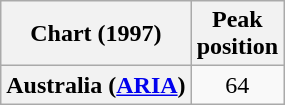<table class="wikitable plainrowheaders" style="text-align:center">
<tr>
<th scope="col">Chart (1997)</th>
<th scope="col">Peak<br>position</th>
</tr>
<tr>
<th scope="row">Australia (<a href='#'>ARIA</a>)</th>
<td>64</td>
</tr>
</table>
